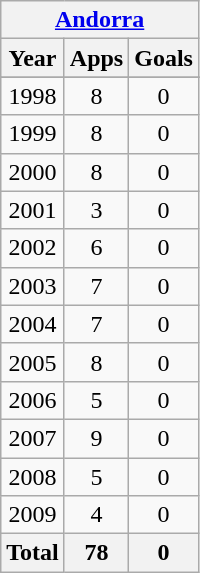<table class="wikitable" style="text-align:center">
<tr>
<th colspan=3><a href='#'>Andorra</a></th>
</tr>
<tr>
<th>Year</th>
<th>Apps</th>
<th>Goals</th>
</tr>
<tr>
</tr>
<tr>
<td>1998</td>
<td>8</td>
<td>0</td>
</tr>
<tr>
<td>1999</td>
<td>8</td>
<td>0</td>
</tr>
<tr>
<td>2000</td>
<td>8</td>
<td>0</td>
</tr>
<tr>
<td>2001</td>
<td>3</td>
<td>0</td>
</tr>
<tr>
<td>2002</td>
<td>6</td>
<td>0</td>
</tr>
<tr>
<td>2003</td>
<td>7</td>
<td>0</td>
</tr>
<tr>
<td>2004</td>
<td>7</td>
<td>0</td>
</tr>
<tr>
<td>2005</td>
<td>8</td>
<td>0</td>
</tr>
<tr>
<td>2006</td>
<td>5</td>
<td>0</td>
</tr>
<tr>
<td>2007</td>
<td>9</td>
<td>0</td>
</tr>
<tr>
<td>2008</td>
<td>5</td>
<td>0</td>
</tr>
<tr>
<td>2009</td>
<td>4</td>
<td>0</td>
</tr>
<tr>
<th>Total</th>
<th>78</th>
<th>0</th>
</tr>
</table>
